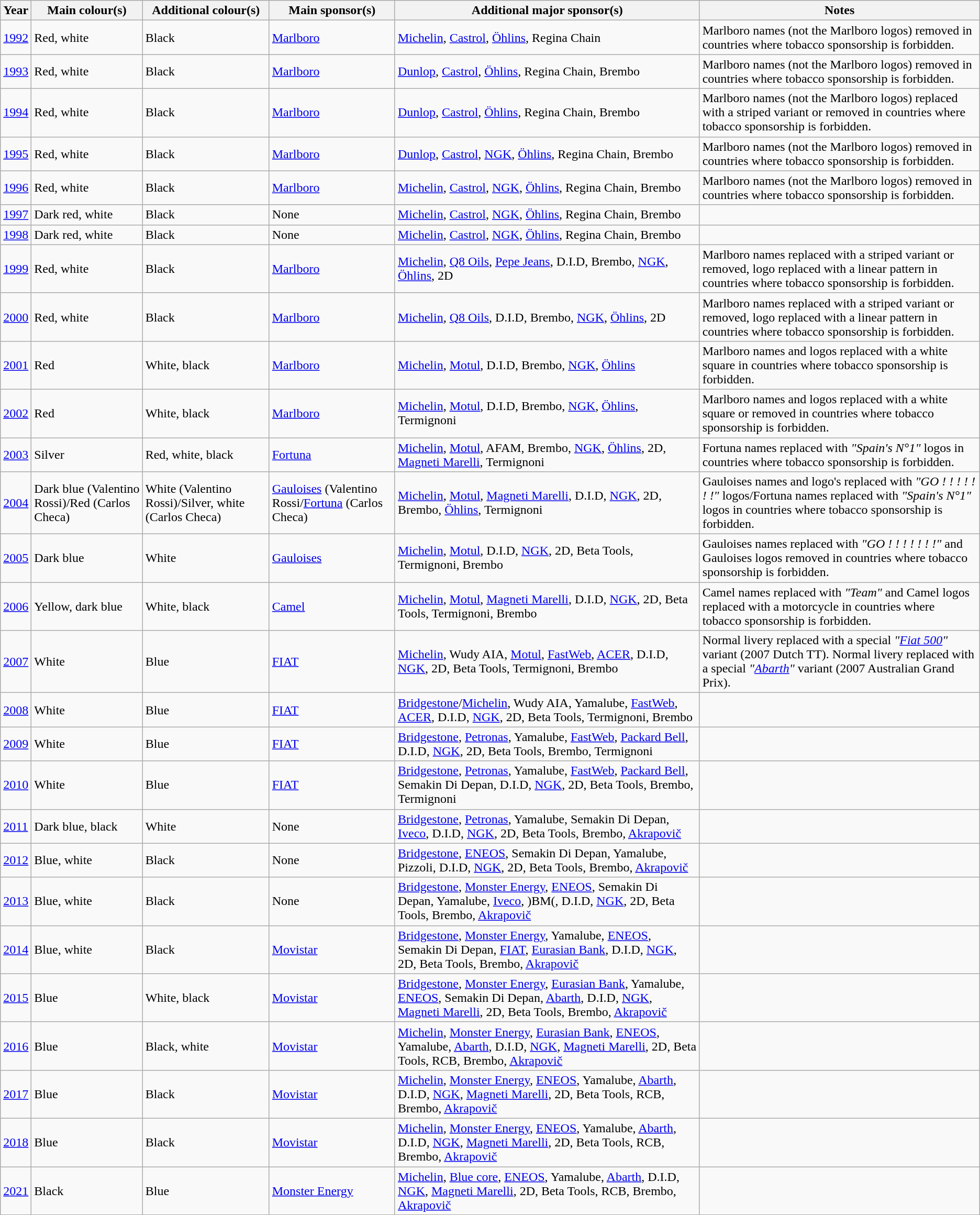<table class="wikitable">
<tr>
<th>Year</th>
<th>Main colour(s)</th>
<th>Additional colour(s)</th>
<th>Main sponsor(s)</th>
<th>Additional major sponsor(s)</th>
<th>Notes</th>
</tr>
<tr>
<td><a href='#'>1992</a></td>
<td>Red, white</td>
<td>Black</td>
<td><a href='#'>Marlboro</a></td>
<td><a href='#'>Michelin</a>, <a href='#'>Castrol</a>, <a href='#'>Öhlins</a>, Regina Chain</td>
<td>Marlboro names (not the Marlboro logos) removed in countries where tobacco sponsorship is forbidden.</td>
</tr>
<tr>
<td><a href='#'>1993</a></td>
<td>Red, white</td>
<td>Black</td>
<td><a href='#'>Marlboro</a></td>
<td><a href='#'>Dunlop</a>, <a href='#'>Castrol</a>, <a href='#'>Öhlins</a>, Regina Chain, Brembo</td>
<td>Marlboro names (not the Marlboro logos) removed in countries where tobacco sponsorship is forbidden.</td>
</tr>
<tr>
<td><a href='#'>1994</a></td>
<td>Red, white</td>
<td>Black</td>
<td><a href='#'>Marlboro</a></td>
<td><a href='#'>Dunlop</a>, <a href='#'>Castrol</a>, <a href='#'>Öhlins</a>, Regina Chain, Brembo</td>
<td>Marlboro names (not the Marlboro logos) replaced with a striped variant or removed in countries where tobacco sponsorship is forbidden.</td>
</tr>
<tr>
<td><a href='#'>1995</a></td>
<td>Red, white</td>
<td>Black</td>
<td><a href='#'>Marlboro</a></td>
<td><a href='#'>Dunlop</a>, <a href='#'>Castrol</a>, <a href='#'>NGK</a>, <a href='#'>Öhlins</a>, Regina Chain, Brembo</td>
<td>Marlboro names (not the Marlboro logos) removed in countries where tobacco sponsorship is forbidden.</td>
</tr>
<tr>
<td><a href='#'>1996</a></td>
<td>Red, white</td>
<td>Black</td>
<td><a href='#'>Marlboro</a></td>
<td><a href='#'>Michelin</a>, <a href='#'>Castrol</a>, <a href='#'>NGK</a>, <a href='#'>Öhlins</a>, Regina Chain, Brembo</td>
<td>Marlboro names (not the Marlboro logos) removed in countries where tobacco sponsorship is forbidden.</td>
</tr>
<tr>
<td><a href='#'>1997</a></td>
<td>Dark red, white</td>
<td>Black</td>
<td>None</td>
<td><a href='#'>Michelin</a>, <a href='#'>Castrol</a>, <a href='#'>NGK</a>, <a href='#'>Öhlins</a>, Regina Chain, Brembo</td>
<td></td>
</tr>
<tr>
<td><a href='#'>1998</a></td>
<td>Dark red, white</td>
<td>Black</td>
<td>None</td>
<td><a href='#'>Michelin</a>, <a href='#'>Castrol</a>, <a href='#'>NGK</a>, <a href='#'>Öhlins</a>, Regina Chain, Brembo</td>
<td></td>
</tr>
<tr>
<td><a href='#'>1999</a></td>
<td>Red, white</td>
<td>Black</td>
<td><a href='#'>Marlboro</a></td>
<td><a href='#'>Michelin</a>, <a href='#'>Q8 Oils</a>, <a href='#'>Pepe Jeans</a>, D.I.D, Brembo, <a href='#'>NGK</a>, <a href='#'>Öhlins</a>, 2D</td>
<td>Marlboro names replaced with a striped variant or removed, logo replaced with a linear pattern in countries where tobacco sponsorship is forbidden.</td>
</tr>
<tr>
<td><a href='#'>2000</a></td>
<td>Red, white</td>
<td>Black</td>
<td><a href='#'>Marlboro</a></td>
<td><a href='#'>Michelin</a>, <a href='#'>Q8 Oils</a>, D.I.D, Brembo, <a href='#'>NGK</a>, <a href='#'>Öhlins</a>, 2D</td>
<td>Marlboro names replaced with a striped variant or removed, logo replaced with a linear pattern in countries where tobacco sponsorship is forbidden.</td>
</tr>
<tr>
<td><a href='#'>2001</a></td>
<td>Red</td>
<td>White, black</td>
<td><a href='#'>Marlboro</a></td>
<td><a href='#'>Michelin</a>, <a href='#'>Motul</a>, D.I.D, Brembo, <a href='#'>NGK</a>, <a href='#'>Öhlins</a></td>
<td>Marlboro names and logos replaced with a white square in countries where tobacco sponsorship is forbidden.</td>
</tr>
<tr>
<td><a href='#'>2002</a></td>
<td>Red</td>
<td>White, black</td>
<td><a href='#'>Marlboro</a></td>
<td><a href='#'>Michelin</a>, <a href='#'>Motul</a>, D.I.D, Brembo, <a href='#'>NGK</a>, <a href='#'>Öhlins</a>, Termignoni</td>
<td>Marlboro names and logos replaced with a white square or removed in countries where tobacco sponsorship is forbidden.</td>
</tr>
<tr>
<td><a href='#'>2003</a></td>
<td>Silver</td>
<td>Red, white, black</td>
<td><a href='#'>Fortuna</a></td>
<td><a href='#'>Michelin</a>, <a href='#'>Motul</a>, AFAM, Brembo, <a href='#'>NGK</a>, <a href='#'>Öhlins</a>, 2D, <a href='#'>Magneti Marelli</a>, Termignoni</td>
<td>Fortuna names replaced with <em>"Spain's N°1"</em> logos in countries where tobacco sponsorship is forbidden.</td>
</tr>
<tr>
<td><a href='#'>2004</a></td>
<td>Dark blue (Valentino Rossi)/Red (Carlos Checa)</td>
<td>White (Valentino Rossi)/Silver, white (Carlos Checa)</td>
<td><a href='#'>Gauloises</a> (Valentino Rossi/<a href='#'>Fortuna</a> (Carlos Checa)</td>
<td><a href='#'>Michelin</a>, <a href='#'>Motul</a>, <a href='#'>Magneti Marelli</a>, D.I.D, <a href='#'>NGK</a>, 2D, Brembo, <a href='#'>Öhlins</a>, Termignoni</td>
<td>Gauloises names and logo's replaced with <em>"GO ! ! ! ! ! ! !"</em> logos/Fortuna names replaced with <em>"Spain's N°1"</em> logos in countries where tobacco sponsorship is forbidden.</td>
</tr>
<tr>
<td><a href='#'>2005</a></td>
<td>Dark blue</td>
<td>White</td>
<td><a href='#'>Gauloises</a></td>
<td><a href='#'>Michelin</a>, <a href='#'>Motul</a>, D.I.D, <a href='#'>NGK</a>, 2D, Beta Tools, Termignoni, Brembo</td>
<td>Gauloises names replaced with <em>"GO ! ! ! ! ! ! !"</em> and Gauloises logos removed in countries where tobacco sponsorship is forbidden.</td>
</tr>
<tr>
<td><a href='#'>2006</a></td>
<td>Yellow, dark blue</td>
<td>White, black</td>
<td><a href='#'>Camel</a></td>
<td><a href='#'>Michelin</a>, <a href='#'>Motul</a>, <a href='#'>Magneti Marelli</a>, D.I.D, <a href='#'>NGK</a>, 2D, Beta Tools, Termignoni, Brembo</td>
<td>Camel names replaced with <em>"Team"</em> and Camel logos replaced with a motorcycle in countries where tobacco sponsorship is forbidden.</td>
</tr>
<tr>
<td><a href='#'>2007</a></td>
<td>White</td>
<td>Blue</td>
<td><a href='#'>FIAT</a></td>
<td><a href='#'>Michelin</a>, Wudy AIA, <a href='#'>Motul</a>, <a href='#'>FastWeb</a>, <a href='#'>ACER</a>, D.I.D, <a href='#'>NGK</a>, 2D, Beta Tools, Termignoni, Brembo</td>
<td>Normal livery replaced with a special <em>"<a href='#'>Fiat 500</a>"</em> variant (2007 Dutch TT). Normal livery replaced with a special <em>"<a href='#'>Abarth</a>"</em> variant (2007 Australian Grand Prix).</td>
</tr>
<tr>
<td><a href='#'>2008</a></td>
<td>White</td>
<td>Blue</td>
<td><a href='#'>FIAT</a></td>
<td><a href='#'>Bridgestone</a>/<a href='#'>Michelin</a>, Wudy AIA, Yamalube, <a href='#'>FastWeb</a>, <a href='#'>ACER</a>, D.I.D, <a href='#'>NGK</a>, 2D, Beta Tools, Termignoni, Brembo</td>
<td></td>
</tr>
<tr>
<td><a href='#'>2009</a></td>
<td>White</td>
<td>Blue</td>
<td><a href='#'>FIAT</a></td>
<td><a href='#'>Bridgestone</a>, <a href='#'>Petronas</a>, Yamalube, <a href='#'>FastWeb</a>, <a href='#'>Packard Bell</a>, D.I.D, <a href='#'>NGK</a>, 2D, Beta Tools, Brembo, Termignoni</td>
<td></td>
</tr>
<tr>
<td><a href='#'>2010</a></td>
<td>White</td>
<td>Blue</td>
<td><a href='#'>FIAT</a></td>
<td><a href='#'>Bridgestone</a>, <a href='#'>Petronas</a>, Yamalube, <a href='#'>FastWeb</a>, <a href='#'>Packard Bell</a>, Semakin Di Depan, D.I.D, <a href='#'>NGK</a>, 2D, Beta Tools, Brembo, Termignoni</td>
<td></td>
</tr>
<tr>
<td><a href='#'>2011</a></td>
<td>Dark blue, black</td>
<td>White</td>
<td>None</td>
<td><a href='#'>Bridgestone</a>, <a href='#'>Petronas</a>, Yamalube, Semakin Di Depan, <a href='#'>Iveco</a>, D.I.D, <a href='#'>NGK</a>, 2D, Beta Tools, Brembo, <a href='#'>Akrapovič</a></td>
<td></td>
</tr>
<tr>
<td><a href='#'>2012</a></td>
<td>Blue, white</td>
<td>Black</td>
<td>None</td>
<td><a href='#'>Bridgestone</a>, <a href='#'>ENEOS</a>, Semakin Di Depan, Yamalube, Pizzoli, D.I.D, <a href='#'>NGK</a>, 2D, Beta Tools, Brembo, <a href='#'>Akrapovič</a></td>
<td></td>
</tr>
<tr>
<td><a href='#'>2013</a></td>
<td>Blue, white</td>
<td>Black</td>
<td>None</td>
<td><a href='#'>Bridgestone</a>, <a href='#'>Monster Energy</a>, <a href='#'>ENEOS</a>, Semakin Di Depan, Yamalube, <a href='#'>Iveco</a>, )BM(, D.I.D, <a href='#'>NGK</a>, 2D, Beta Tools, Brembo, <a href='#'>Akrapovič</a></td>
<td></td>
</tr>
<tr>
<td><a href='#'>2014</a></td>
<td>Blue, white</td>
<td>Black</td>
<td><a href='#'>Movistar</a></td>
<td><a href='#'>Bridgestone</a>, <a href='#'>Monster Energy</a>, Yamalube, <a href='#'>ENEOS</a>, Semakin Di Depan, <a href='#'>FIAT</a>, <a href='#'>Eurasian Bank</a>, D.I.D, <a href='#'>NGK</a>, 2D, Beta Tools, Brembo, <a href='#'>Akrapovič</a></td>
<td></td>
</tr>
<tr>
<td><a href='#'>2015</a></td>
<td>Blue</td>
<td>White, black</td>
<td><a href='#'>Movistar</a></td>
<td><a href='#'>Bridgestone</a>, <a href='#'>Monster Energy</a>, <a href='#'>Eurasian Bank</a>, Yamalube, <a href='#'>ENEOS</a>, Semakin Di Depan, <a href='#'>Abarth</a>, D.I.D, <a href='#'>NGK</a>, <a href='#'>Magneti Marelli</a>, 2D, Beta Tools, Brembo, <a href='#'>Akrapovič</a></td>
<td></td>
</tr>
<tr>
<td><a href='#'>2016</a></td>
<td>Blue</td>
<td>Black, white</td>
<td><a href='#'>Movistar</a></td>
<td><a href='#'>Michelin</a>, <a href='#'>Monster Energy</a>, <a href='#'>Eurasian Bank</a>, <a href='#'>ENEOS</a>, Yamalube, <a href='#'>Abarth</a>, D.I.D, <a href='#'>NGK</a>, <a href='#'>Magneti Marelli</a>, 2D, Beta Tools, RCB, Brembo, <a href='#'>Akrapovič</a></td>
<td></td>
</tr>
<tr>
<td><a href='#'>2017</a></td>
<td>Blue</td>
<td>Black</td>
<td><a href='#'>Movistar</a></td>
<td><a href='#'>Michelin</a>, <a href='#'>Monster Energy</a>, <a href='#'>ENEOS</a>, Yamalube, <a href='#'>Abarth</a>, D.I.D, <a href='#'>NGK</a>, <a href='#'>Magneti Marelli</a>, 2D, Beta Tools, RCB, Brembo, <a href='#'>Akrapovič</a></td>
<td></td>
</tr>
<tr>
<td><a href='#'>2018</a></td>
<td>Blue</td>
<td>Black</td>
<td><a href='#'>Movistar</a></td>
<td><a href='#'>Michelin</a>, <a href='#'>Monster Energy</a>, <a href='#'>ENEOS</a>, Yamalube, <a href='#'>Abarth</a>, D.I.D, <a href='#'>NGK</a>, <a href='#'>Magneti Marelli</a>, 2D, Beta Tools, RCB, Brembo, <a href='#'>Akrapovič</a></td>
<td></td>
</tr>
<tr>
<td><a href='#'>2021</a></td>
<td>Black</td>
<td>Blue</td>
<td><a href='#'>Monster Energy</a></td>
<td><a href='#'>Michelin</a>, <a href='#'>Blue core</a>, <a href='#'>ENEOS</a>, Yamalube, <a href='#'>Abarth</a>, D.I.D, <a href='#'>NGK</a>, <a href='#'>Magneti Marelli</a>, 2D, Beta Tools, RCB, Brembo, <a href='#'>Akrapovič</a></td>
<td></td>
</tr>
</table>
